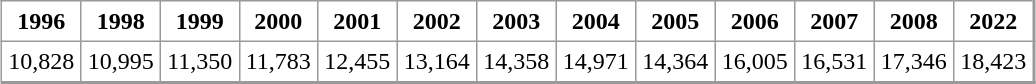<table rules="all" cellspacing="0" cellpadding="4" style="margin:1em auto; text-align:center; border: 1px solid #999; border-right: 2px solid #999; border-bottom:2px solid #999">
<tr>
<th>1996</th>
<th>1998</th>
<th>1999</th>
<th>2000</th>
<th>2001</th>
<th>2002</th>
<th>2003</th>
<th>2004</th>
<th>2005</th>
<th>2006</th>
<th>2007</th>
<th>2008</th>
<th>2022</th>
</tr>
<tr>
<td>10,828</td>
<td>10,995</td>
<td>11,350</td>
<td>11,783</td>
<td>12,455</td>
<td>13,164</td>
<td>14,358</td>
<td>14,971</td>
<td>14,364</td>
<td>16,005</td>
<td>16,531</td>
<td>17,346</td>
<td>18,423</td>
</tr>
</table>
